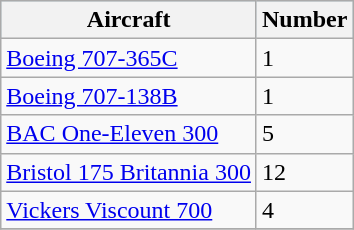<table class="wikitable">
<tr bgcolor=lightblue>
<th>Aircraft</th>
<th>Number</th>
</tr>
<tr>
<td><a href='#'>Boeing 707-365C</a></td>
<td>1</td>
</tr>
<tr>
<td><a href='#'>Boeing 707-138B</a></td>
<td>1</td>
</tr>
<tr>
<td><a href='#'>BAC One-Eleven 300</a></td>
<td>5</td>
</tr>
<tr>
<td><a href='#'>Bristol 175 Britannia 300</a></td>
<td>12</td>
</tr>
<tr>
<td><a href='#'>Vickers Viscount 700</a></td>
<td>4</td>
</tr>
<tr>
</tr>
</table>
